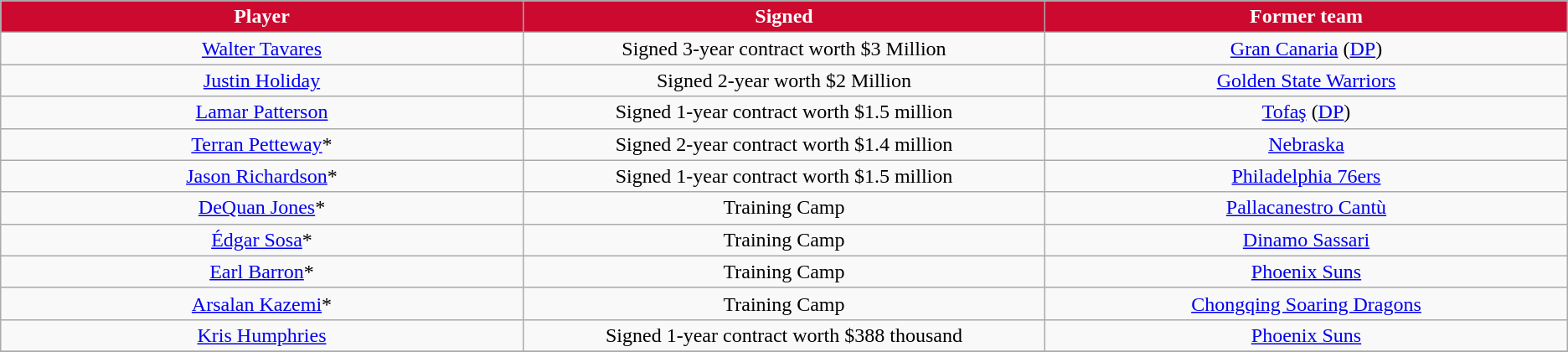<table class="wikitable sortable sortable" style="text-align: center">
<tr>
<th style="background:#cc092f; color:white" width="10%">Player</th>
<th style="background:#cc092f; color:white" width="10%">Signed</th>
<th style="background:#cc092f; color:white" width="10%">Former team</th>
</tr>
<tr>
<td><a href='#'>Walter Tavares</a></td>
<td>Signed 3-year contract worth $3 Million</td>
<td> <a href='#'>Gran Canaria</a> (<a href='#'>DP</a>)</td>
</tr>
<tr>
<td><a href='#'>Justin Holiday</a></td>
<td>Signed 2-year worth $2 Million</td>
<td><a href='#'>Golden State Warriors</a></td>
</tr>
<tr>
<td><a href='#'>Lamar Patterson</a></td>
<td>Signed 1-year contract worth $1.5 million</td>
<td> <a href='#'>Tofaş</a> (<a href='#'>DP</a>)</td>
</tr>
<tr>
<td><a href='#'>Terran Petteway</a>*</td>
<td>Signed 2-year contract worth $1.4 million</td>
<td><a href='#'>Nebraska</a></td>
</tr>
<tr>
<td><a href='#'>Jason Richardson</a>*</td>
<td>Signed 1-year contract worth $1.5 million</td>
<td><a href='#'>Philadelphia 76ers</a></td>
</tr>
<tr>
<td><a href='#'>DeQuan Jones</a>*</td>
<td>Training Camp</td>
<td> <a href='#'>Pallacanestro Cantù</a></td>
</tr>
<tr>
<td><a href='#'>Édgar Sosa</a>*</td>
<td>Training Camp</td>
<td> <a href='#'>Dinamo Sassari</a></td>
</tr>
<tr>
<td><a href='#'>Earl Barron</a>*</td>
<td>Training Camp</td>
<td><a href='#'>Phoenix Suns</a></td>
</tr>
<tr>
<td><a href='#'>Arsalan Kazemi</a>*</td>
<td>Training Camp</td>
<td> <a href='#'>Chongqing Soaring Dragons</a></td>
</tr>
<tr>
<td><a href='#'>Kris Humphries</a></td>
<td>Signed 1-year contract worth $388 thousand</td>
<td><a href='#'>Phoenix Suns</a></td>
</tr>
<tr>
</tr>
</table>
